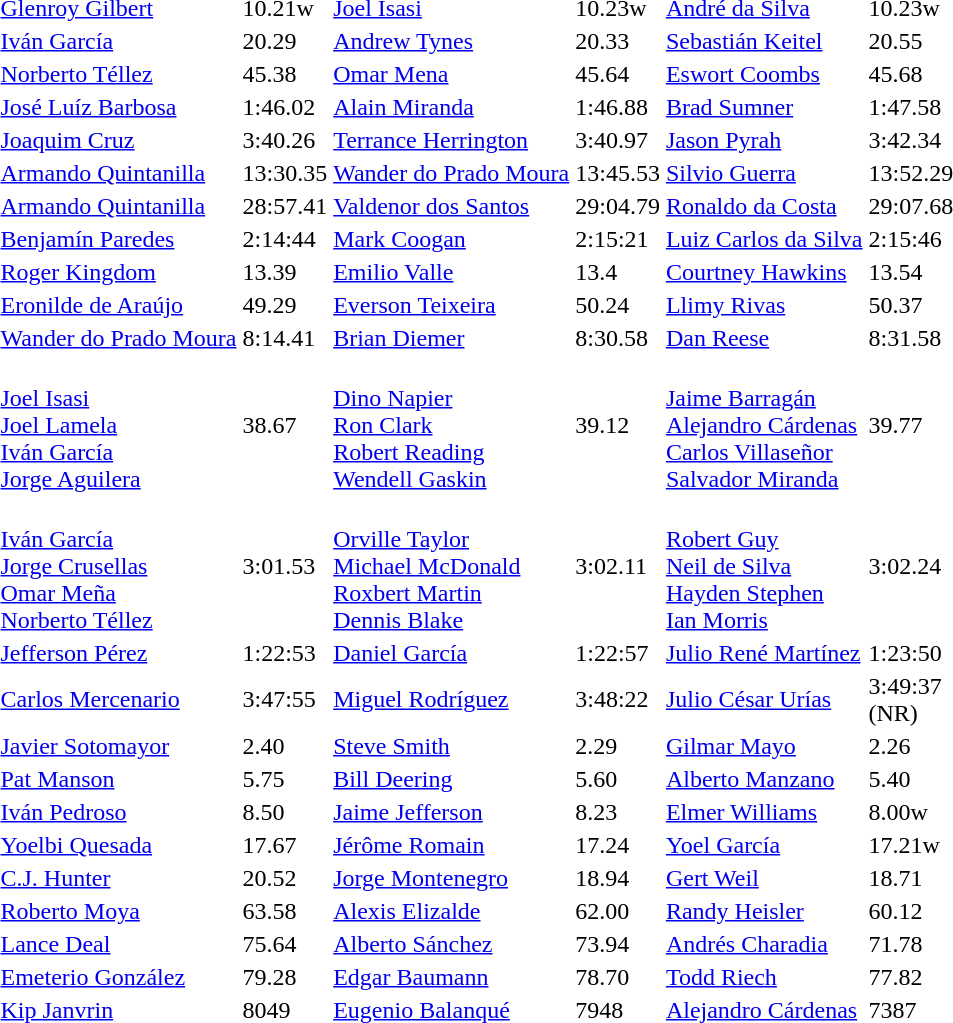<table>
<tr>
<td></td>
<td><a href='#'>Glenroy Gilbert</a><br> </td>
<td>10.21w</td>
<td><a href='#'>Joel Isasi</a><br> </td>
<td>10.23w</td>
<td><a href='#'>André da Silva</a><br> </td>
<td>10.23w</td>
</tr>
<tr>
<td></td>
<td><a href='#'>Iván García</a><br> </td>
<td>20.29</td>
<td><a href='#'>Andrew Tynes</a><br> </td>
<td>20.33</td>
<td><a href='#'>Sebastián Keitel</a><br> </td>
<td>20.55</td>
</tr>
<tr>
<td></td>
<td><a href='#'>Norberto Téllez</a><br> </td>
<td>45.38</td>
<td><a href='#'>Omar Mena</a><br> </td>
<td>45.64</td>
<td><a href='#'>Eswort Coombs</a><br> </td>
<td>45.68</td>
</tr>
<tr>
<td></td>
<td><a href='#'>José Luíz Barbosa</a><br> </td>
<td>1:46.02</td>
<td><a href='#'>Alain Miranda</a><br> </td>
<td>1:46.88</td>
<td><a href='#'>Brad Sumner</a><br> </td>
<td>1:47.58</td>
</tr>
<tr>
<td></td>
<td><a href='#'>Joaquim Cruz</a><br> </td>
<td>3:40.26</td>
<td><a href='#'>Terrance Herrington</a><br> </td>
<td>3:40.97</td>
<td><a href='#'>Jason Pyrah</a><br> </td>
<td>3:42.34</td>
</tr>
<tr>
<td></td>
<td><a href='#'>Armando Quintanilla</a><br> </td>
<td>13:30.35</td>
<td><a href='#'>Wander do Prado Moura</a><br> </td>
<td>13:45.53</td>
<td><a href='#'>Silvio Guerra</a><br> </td>
<td>13:52.29</td>
</tr>
<tr>
<td></td>
<td><a href='#'>Armando Quintanilla</a><br> </td>
<td>28:57.41</td>
<td><a href='#'>Valdenor dos Santos</a><br> </td>
<td>29:04.79</td>
<td><a href='#'>Ronaldo da Costa</a><br> </td>
<td>29:07.68</td>
</tr>
<tr>
<td></td>
<td><a href='#'>Benjamín Paredes</a><br> </td>
<td>2:14:44</td>
<td><a href='#'>Mark Coogan</a><br> </td>
<td>2:15:21</td>
<td><a href='#'>Luiz Carlos da Silva</a><br> </td>
<td>2:15:46</td>
</tr>
<tr>
<td></td>
<td><a href='#'>Roger Kingdom</a><br> </td>
<td>13.39</td>
<td><a href='#'>Emilio Valle</a><br> </td>
<td>13.4</td>
<td><a href='#'>Courtney Hawkins</a><br> </td>
<td>13.54</td>
</tr>
<tr>
<td></td>
<td><a href='#'>Eronilde de Araújo</a><br> </td>
<td>49.29</td>
<td><a href='#'>Everson Teixeira</a><br> </td>
<td>50.24</td>
<td><a href='#'>Llimy Rivas</a><br> </td>
<td>50.37</td>
</tr>
<tr>
<td></td>
<td><a href='#'>Wander do Prado Moura</a><br> </td>
<td>8:14.41</td>
<td><a href='#'>Brian Diemer</a><br> </td>
<td>8:30.58</td>
<td><a href='#'>Dan Reese</a><br> </td>
<td>8:31.58</td>
</tr>
<tr>
<td></td>
<td><strong></strong><br><a href='#'>Joel Isasi</a><br><a href='#'>Joel Lamela</a><br><a href='#'>Iván García</a><br><a href='#'>Jorge Aguilera</a></td>
<td>38.67</td>
<td><strong></strong><br><a href='#'>Dino Napier</a><br><a href='#'>Ron Clark</a><br><a href='#'>Robert Reading</a><br><a href='#'>Wendell Gaskin</a></td>
<td>39.12</td>
<td><strong></strong><br><a href='#'>Jaime Barragán</a><br><a href='#'>Alejandro Cárdenas</a><br><a href='#'>Carlos Villaseñor</a><br><a href='#'>Salvador Miranda</a></td>
<td>39.77</td>
</tr>
<tr>
<td></td>
<td><strong></strong><br><a href='#'>Iván García</a><br><a href='#'>Jorge Crusellas</a><br><a href='#'>Omar Meña</a><br><a href='#'>Norberto Téllez</a></td>
<td>3:01.53</td>
<td><strong></strong><br><a href='#'>Orville Taylor</a><br><a href='#'>Michael McDonald</a><br><a href='#'>Roxbert Martin</a><br><a href='#'>Dennis Blake</a></td>
<td>3:02.11</td>
<td><strong></strong><br><a href='#'>Robert Guy</a><br><a href='#'>Neil de Silva</a><br><a href='#'>Hayden Stephen</a><br><a href='#'>Ian Morris</a></td>
<td>3:02.24</td>
</tr>
<tr>
<td></td>
<td><a href='#'>Jefferson Pérez</a><br> </td>
<td>1:22:53</td>
<td><a href='#'>Daniel García</a><br> </td>
<td>1:22:57</td>
<td><a href='#'>Julio René Martínez</a><br> </td>
<td>1:23:50</td>
</tr>
<tr>
<td></td>
<td><a href='#'>Carlos Mercenario</a><br> </td>
<td>3:47:55</td>
<td><a href='#'>Miguel Rodríguez</a><br> </td>
<td>3:48:22</td>
<td><a href='#'>Julio César Urías</a><br> </td>
<td>3:49:37<br>(NR)</td>
</tr>
<tr>
<td></td>
<td><a href='#'>Javier Sotomayor</a><br> </td>
<td>2.40</td>
<td><a href='#'>Steve Smith</a><br> </td>
<td>2.29</td>
<td><a href='#'>Gilmar Mayo</a><br> </td>
<td>2.26</td>
</tr>
<tr>
<td></td>
<td><a href='#'>Pat Manson</a><br> </td>
<td>5.75</td>
<td><a href='#'>Bill Deering</a><br> </td>
<td>5.60</td>
<td><a href='#'>Alberto Manzano</a><br> </td>
<td>5.40</td>
</tr>
<tr>
<td></td>
<td><a href='#'>Iván Pedroso</a><br> </td>
<td>8.50</td>
<td><a href='#'>Jaime Jefferson</a><br> </td>
<td>8.23</td>
<td><a href='#'>Elmer Williams</a><br> </td>
<td>8.00w</td>
</tr>
<tr>
<td></td>
<td><a href='#'>Yoelbi Quesada</a><br> </td>
<td>17.67</td>
<td><a href='#'>Jérôme Romain</a><br> </td>
<td>17.24</td>
<td><a href='#'>Yoel García</a><br> </td>
<td>17.21w</td>
</tr>
<tr>
<td></td>
<td><a href='#'>C.J. Hunter</a><br> </td>
<td>20.52</td>
<td><a href='#'>Jorge Montenegro</a><br> </td>
<td>18.94</td>
<td><a href='#'>Gert Weil</a><br> </td>
<td>18.71</td>
</tr>
<tr>
<td></td>
<td><a href='#'>Roberto Moya</a><br> </td>
<td>63.58</td>
<td><a href='#'>Alexis Elizalde</a><br> </td>
<td>62.00</td>
<td><a href='#'>Randy Heisler</a><br> </td>
<td>60.12</td>
</tr>
<tr>
<td></td>
<td><a href='#'>Lance Deal</a><br> </td>
<td>75.64</td>
<td><a href='#'>Alberto Sánchez</a><br> </td>
<td>73.94</td>
<td><a href='#'>Andrés Charadia</a><br> </td>
<td>71.78</td>
</tr>
<tr>
<td></td>
<td><a href='#'>Emeterio González</a><br> </td>
<td>79.28</td>
<td><a href='#'>Edgar Baumann</a><br> </td>
<td>78.70</td>
<td><a href='#'>Todd Riech</a><br> </td>
<td>77.82</td>
</tr>
<tr>
<td></td>
<td><a href='#'>Kip Janvrin</a><br> </td>
<td>8049</td>
<td><a href='#'>Eugenio Balanqué</a><br> </td>
<td>7948</td>
<td><a href='#'>Alejandro Cárdenas</a><br> </td>
<td>7387</td>
</tr>
</table>
